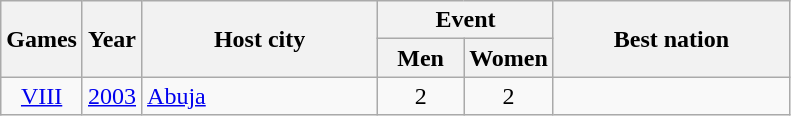<table class=wikitable style="text-align:center">
<tr>
<th rowspan=2>Games</th>
<th rowspan=2>Year</th>
<th width=150 rowspan=2>Host city</th>
<th colspan=2>Event</th>
<th width=150 rowspan=2>Best nation</th>
</tr>
<tr>
<th width=50>Men</th>
<th width=50>Women</th>
</tr>
<tr>
<td><a href='#'>VIII</a></td>
<td><a href='#'>2003</a></td>
<td align=left> <a href='#'>Abuja</a></td>
<td>2</td>
<td>2</td>
<td align=left></td>
</tr>
</table>
